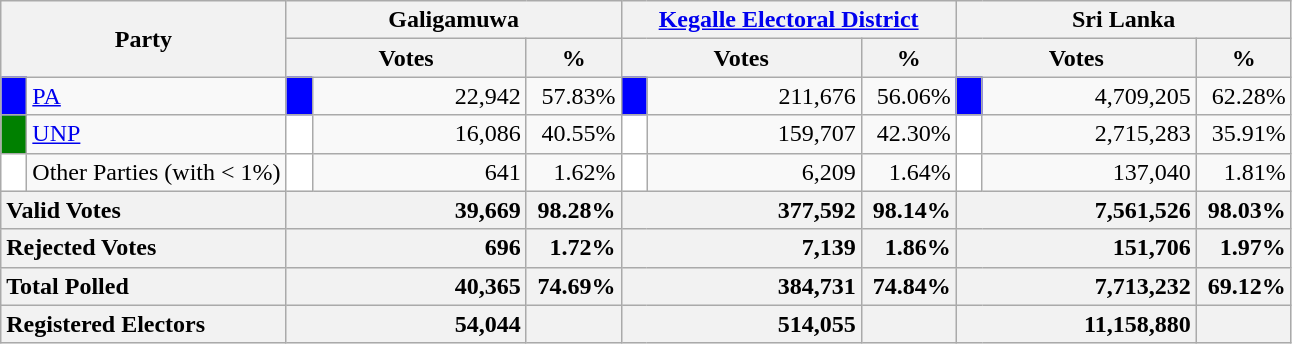<table class="wikitable">
<tr>
<th colspan="2" width="144px"rowspan="2">Party</th>
<th colspan="3" width="216px">Galigamuwa</th>
<th colspan="3" width="216px"><a href='#'>Kegalle Electoral District</a></th>
<th colspan="3" width="216px">Sri Lanka</th>
</tr>
<tr>
<th colspan="2" width="144px">Votes</th>
<th>%</th>
<th colspan="2" width="144px">Votes</th>
<th>%</th>
<th colspan="2" width="144px">Votes</th>
<th>%</th>
</tr>
<tr>
<td style="background-color:blue;" width="10px"></td>
<td style="text-align:left;"><a href='#'>PA</a></td>
<td style="background-color:blue;" width="10px"></td>
<td style="text-align:right;">22,942</td>
<td style="text-align:right;">57.83%</td>
<td style="background-color:blue;" width="10px"></td>
<td style="text-align:right;">211,676</td>
<td style="text-align:right;">56.06%</td>
<td style="background-color:blue;" width="10px"></td>
<td style="text-align:right;">4,709,205</td>
<td style="text-align:right;">62.28%</td>
</tr>
<tr>
<td style="background-color:green;" width="10px"></td>
<td style="text-align:left;"><a href='#'>UNP</a></td>
<td style="background-color:white;" width="10px"></td>
<td style="text-align:right;">16,086</td>
<td style="text-align:right;">40.55%</td>
<td style="background-color:white;" width="10px"></td>
<td style="text-align:right;">159,707</td>
<td style="text-align:right;">42.30%</td>
<td style="background-color:white;" width="10px"></td>
<td style="text-align:right;">2,715,283</td>
<td style="text-align:right;">35.91%</td>
</tr>
<tr>
<td style="background-color:white;" width="10px"></td>
<td style="text-align:left;">Other Parties (with < 1%)</td>
<td style="background-color:white;" width="10px"></td>
<td style="text-align:right;">641</td>
<td style="text-align:right;">1.62%</td>
<td style="background-color:white;" width="10px"></td>
<td style="text-align:right;">6,209</td>
<td style="text-align:right;">1.64%</td>
<td style="background-color:white;" width="10px"></td>
<td style="text-align:right;">137,040</td>
<td style="text-align:right;">1.81%</td>
</tr>
<tr>
<th colspan="2" width="144px"style="text-align:left;">Valid Votes</th>
<th style="text-align:right;"colspan="2" width="144px">39,669</th>
<th style="text-align:right;">98.28%</th>
<th style="text-align:right;"colspan="2" width="144px">377,592</th>
<th style="text-align:right;">98.14%</th>
<th style="text-align:right;"colspan="2" width="144px">7,561,526</th>
<th style="text-align:right;">98.03%</th>
</tr>
<tr>
<th colspan="2" width="144px"style="text-align:left;">Rejected Votes</th>
<th style="text-align:right;"colspan="2" width="144px">696</th>
<th style="text-align:right;">1.72%</th>
<th style="text-align:right;"colspan="2" width="144px">7,139</th>
<th style="text-align:right;">1.86%</th>
<th style="text-align:right;"colspan="2" width="144px">151,706</th>
<th style="text-align:right;">1.97%</th>
</tr>
<tr>
<th colspan="2" width="144px"style="text-align:left;">Total Polled</th>
<th style="text-align:right;"colspan="2" width="144px">40,365</th>
<th style="text-align:right;">74.69%</th>
<th style="text-align:right;"colspan="2" width="144px">384,731</th>
<th style="text-align:right;">74.84%</th>
<th style="text-align:right;"colspan="2" width="144px">7,713,232</th>
<th style="text-align:right;">69.12%</th>
</tr>
<tr>
<th colspan="2" width="144px"style="text-align:left;">Registered Electors</th>
<th style="text-align:right;"colspan="2" width="144px">54,044</th>
<th></th>
<th style="text-align:right;"colspan="2" width="144px">514,055</th>
<th></th>
<th style="text-align:right;"colspan="2" width="144px">11,158,880</th>
<th></th>
</tr>
</table>
